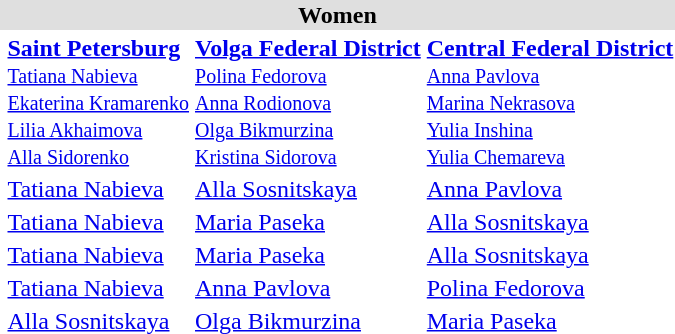<table>
<tr bgcolor="DFDFDF">
<td colspan="5" align="center"><strong>Women</strong></td>
</tr>
<tr>
<td><br></td>
<td><strong><a href='#'>Saint Petersburg</a></strong><br><small><a href='#'>Tatiana Nabieva</a><br><a href='#'>Ekaterina Kramarenko</a><br><a href='#'>Lilia Akhaimova</a><br><a href='#'>Alla Sidorenko</a></small></td>
<td><strong><a href='#'>Volga Federal District</a></strong><br><small><a href='#'>Polina Fedorova</a><br><a href='#'>Anna Rodionova</a><br><a href='#'>Olga Bikmurzina</a><br><a href='#'>Kristina Sidorova</a></small></td>
<td><strong><a href='#'>Central Federal District</a></strong><br><small><a href='#'>Anna Pavlova</a><br><a href='#'>Marina Nekrasova</a><br><a href='#'>Yulia Inshina</a><br><a href='#'>Yulia Chemareva</a></small></td>
</tr>
<tr>
<td><br></td>
<td><a href='#'>Tatiana Nabieva</a></td>
<td><a href='#'>Alla Sosnitskaya</a></td>
<td><a href='#'>Anna Pavlova</a></td>
</tr>
<tr>
<td><br></td>
<td><a href='#'>Tatiana Nabieva</a></td>
<td><a href='#'>Maria Paseka</a></td>
<td><a href='#'>Alla Sosnitskaya</a></td>
</tr>
<tr>
<td><br></td>
<td><a href='#'>Tatiana Nabieva</a></td>
<td><a href='#'>Maria Paseka</a></td>
<td><a href='#'>Alla Sosnitskaya</a></td>
</tr>
<tr>
<td><br></td>
<td><a href='#'>Tatiana Nabieva</a></td>
<td><a href='#'>Anna Pavlova</a></td>
<td><a href='#'>Polina Fedorova</a></td>
</tr>
<tr>
<td><br></td>
<td><a href='#'>Alla Sosnitskaya</a></td>
<td><a href='#'>Olga Bikmurzina</a></td>
<td><a href='#'>Maria Paseka</a></td>
</tr>
</table>
